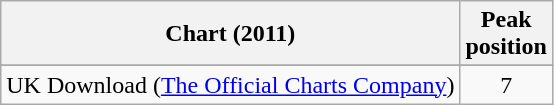<table class="wikitable sortable">
<tr>
<th>Chart (2011)</th>
<th>Peak<br>position</th>
</tr>
<tr>
</tr>
<tr>
</tr>
<tr>
</tr>
<tr>
<td align="left">UK Download (<a href='#'>The Official Charts Company</a>)</td>
<td style="text-align:center;">7</td>
</tr>
</table>
